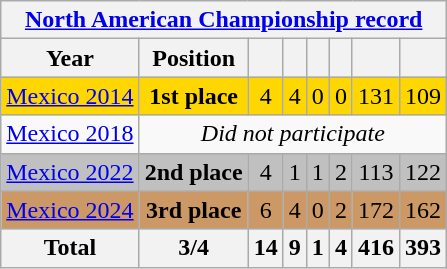<table class="wikitable" style="text-align: center;">
<tr>
<th colspan="9"><a href='#'>North American Championship record</a></th>
</tr>
<tr>
<th>Year</th>
<th>Position</th>
<th></th>
<th></th>
<th></th>
<th></th>
<th></th>
<th></th>
</tr>
<tr bgcolor=gold>
<td> <a href='#'>Mexico 2014</a></td>
<td><strong>1st place</strong></td>
<td>4</td>
<td>4</td>
<td>0</td>
<td>0</td>
<td>131</td>
<td>109</td>
</tr>
<tr>
<td> <a href='#'>Mexico 2018</a></td>
<td colspan=7><em>Did not participate</em></td>
</tr>
<tr bgcolor=silver>
<td> <a href='#'>Mexico 2022</a></td>
<td><strong>2nd place</strong></td>
<td>4</td>
<td>1</td>
<td>1</td>
<td>2</td>
<td>113</td>
<td>122</td>
</tr>
<tr bgcolor=cc9966>
<td> <a href='#'>Mexico 2024</a></td>
<td><strong>3rd place</strong></td>
<td>6</td>
<td>4</td>
<td>0</td>
<td>2</td>
<td>172</td>
<td>162</td>
</tr>
<tr>
<th>Total</th>
<th>3/4</th>
<th>14</th>
<th>9</th>
<th>1</th>
<th>4</th>
<th>416</th>
<th>393</th>
</tr>
</table>
